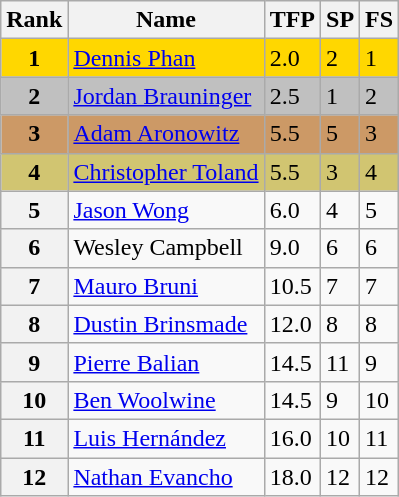<table class="wikitable">
<tr>
<th>Rank</th>
<th>Name</th>
<th>TFP</th>
<th>SP</th>
<th>FS</th>
</tr>
<tr bgcolor="gold">
<td align="center"><strong>1</strong></td>
<td><a href='#'>Dennis Phan</a></td>
<td>2.0</td>
<td>2</td>
<td>1</td>
</tr>
<tr bgcolor="silver">
<td align="center"><strong>2</strong></td>
<td><a href='#'>Jordan Brauninger</a></td>
<td>2.5</td>
<td>1</td>
<td>2</td>
</tr>
<tr bgcolor="cc9966">
<td align="center"><strong>3</strong></td>
<td><a href='#'>Adam Aronowitz</a></td>
<td>5.5</td>
<td>5</td>
<td>3</td>
</tr>
<tr bgcolor="#d1c571">
<td align="center"><strong>4</strong></td>
<td><a href='#'>Christopher Toland</a></td>
<td>5.5</td>
<td>3</td>
<td>4</td>
</tr>
<tr>
<th>5</th>
<td><a href='#'>Jason Wong</a></td>
<td>6.0</td>
<td>4</td>
<td>5</td>
</tr>
<tr>
<th>6</th>
<td>Wesley Campbell</td>
<td>9.0</td>
<td>6</td>
<td>6</td>
</tr>
<tr>
<th>7</th>
<td><a href='#'>Mauro Bruni</a></td>
<td>10.5</td>
<td>7</td>
<td>7</td>
</tr>
<tr>
<th>8</th>
<td><a href='#'>Dustin Brinsmade</a></td>
<td>12.0</td>
<td>8</td>
<td>8</td>
</tr>
<tr>
<th>9</th>
<td><a href='#'>Pierre Balian</a></td>
<td>14.5</td>
<td>11</td>
<td>9</td>
</tr>
<tr>
<th>10</th>
<td><a href='#'>Ben Woolwine</a></td>
<td>14.5</td>
<td>9</td>
<td>10</td>
</tr>
<tr>
<th>11</th>
<td><a href='#'>Luis Hernández</a></td>
<td>16.0</td>
<td>10</td>
<td>11</td>
</tr>
<tr>
<th>12</th>
<td><a href='#'>Nathan Evancho</a></td>
<td>18.0</td>
<td>12</td>
<td>12</td>
</tr>
</table>
